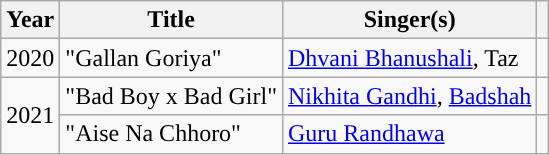<table class="wikitable sortable">
<tr>
<th scope="col">Year</th>
<th scope="col">Title</th>
<th scope="col">Singer(s)</th>
<th class="unsortable" scope="col"></th>
</tr>
<tr>
<td>2020</td>
<td>"Gallan Goriya"</td>
<td><a href='#'>Dhvani Bhanushali</a>, Taz</td>
<td></td>
</tr>
<tr>
<td rowspan="2">2021</td>
<td>"Bad Boy x Bad Girl"</td>
<td><a href='#'>Nikhita Gandhi</a>, <a href='#'>Badshah</a></td>
<td></td>
</tr>
<tr>
<td>"Aise Na Chhoro"</td>
<td><a href='#'>Guru Randhawa</a></td>
<td></td>
</tr>
</table>
